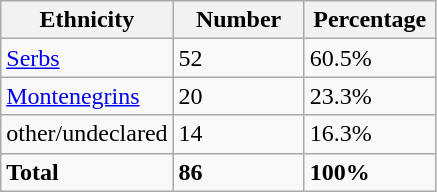<table class="wikitable">
<tr>
<th width="100px">Ethnicity</th>
<th width="80px">Number</th>
<th width="80px">Percentage</th>
</tr>
<tr>
<td><a href='#'>Serbs</a></td>
<td>52</td>
<td>60.5%</td>
</tr>
<tr>
<td><a href='#'>Montenegrins</a></td>
<td>20</td>
<td>23.3%</td>
</tr>
<tr>
<td>other/undeclared</td>
<td>14</td>
<td>16.3%</td>
</tr>
<tr>
<td><strong>Total</strong></td>
<td><strong>86</strong></td>
<td><strong>100%</strong></td>
</tr>
</table>
